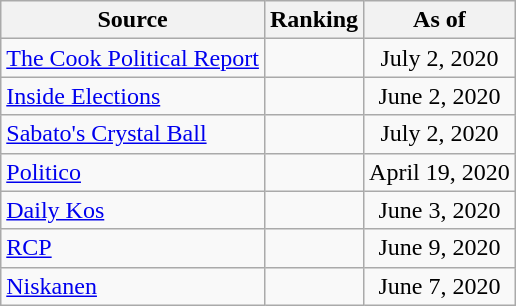<table class="wikitable" style="text-align:center">
<tr>
<th>Source</th>
<th>Ranking</th>
<th>As of</th>
</tr>
<tr>
<td align=left><a href='#'>The Cook Political Report</a></td>
<td></td>
<td>July 2, 2020</td>
</tr>
<tr>
<td align=left><a href='#'>Inside Elections</a></td>
<td></td>
<td>June 2, 2020</td>
</tr>
<tr>
<td align=left><a href='#'>Sabato's Crystal Ball</a></td>
<td></td>
<td>July 2, 2020</td>
</tr>
<tr>
<td align="left"><a href='#'>Politico</a></td>
<td></td>
<td>April 19, 2020</td>
</tr>
<tr>
<td align="left"><a href='#'>Daily Kos</a></td>
<td></td>
<td>June 3, 2020</td>
</tr>
<tr>
<td align="left"><a href='#'>RCP</a></td>
<td></td>
<td>June 9, 2020</td>
</tr>
<tr>
<td align="left"><a href='#'>Niskanen</a></td>
<td></td>
<td>June 7, 2020</td>
</tr>
</table>
